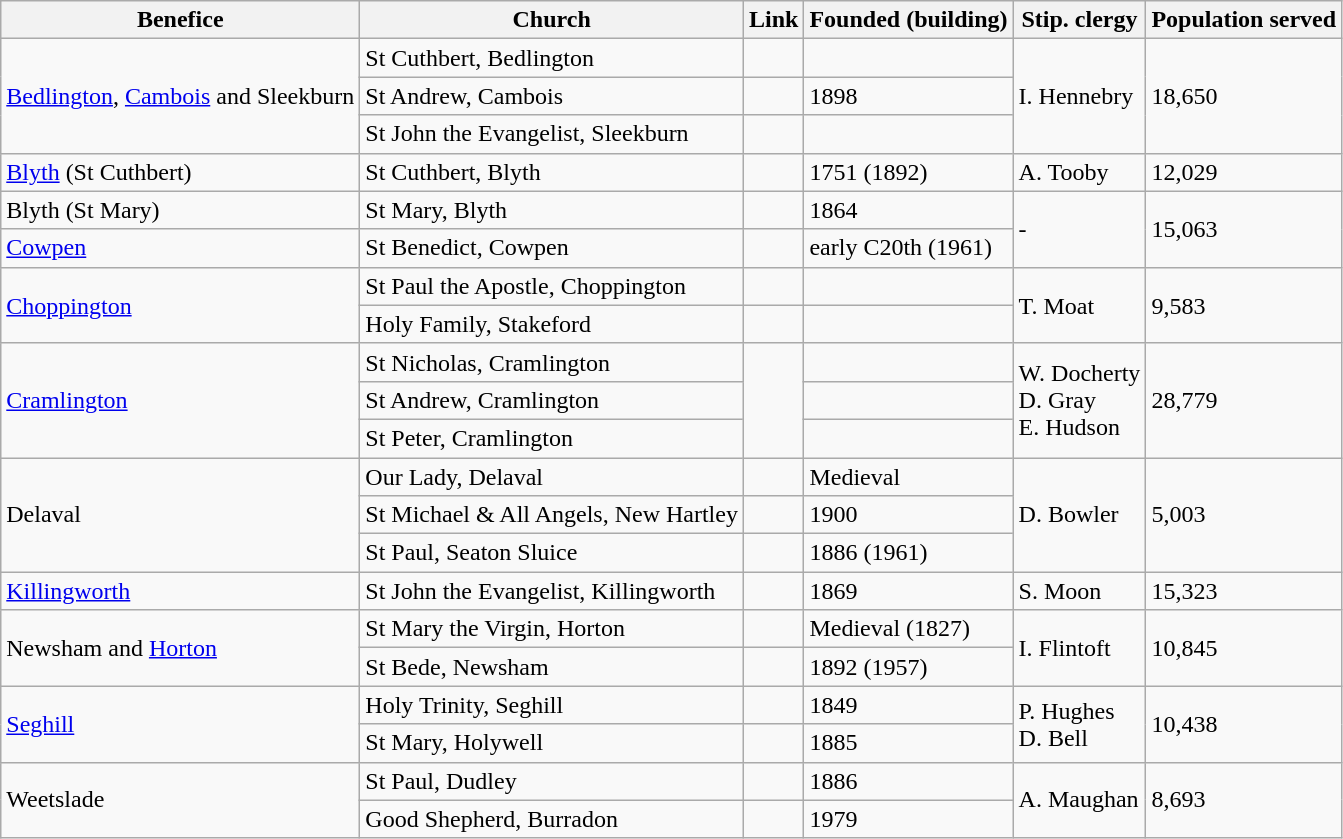<table class="wikitable">
<tr>
<th>Benefice</th>
<th>Church</th>
<th>Link</th>
<th>Founded (building)</th>
<th>Stip. clergy</th>
<th>Population served</th>
</tr>
<tr>
<td rowspan="3"><a href='#'>Bedlington</a>, <a href='#'>Cambois</a> and Sleekburn</td>
<td>St Cuthbert, Bedlington</td>
<td></td>
<td></td>
<td rowspan="3">I. Hennebry</td>
<td rowspan="3">18,650</td>
</tr>
<tr>
<td>St Andrew, Cambois</td>
<td></td>
<td>1898</td>
</tr>
<tr>
<td>St John the Evangelist, Sleekburn</td>
<td></td>
<td></td>
</tr>
<tr>
<td><a href='#'>Blyth</a> (St Cuthbert)</td>
<td>St Cuthbert, Blyth</td>
<td></td>
<td>1751 (1892)</td>
<td>A. Tooby</td>
<td>12,029</td>
</tr>
<tr>
<td>Blyth (St Mary)</td>
<td>St Mary, Blyth</td>
<td></td>
<td>1864</td>
<td rowspan="2">-</td>
<td rowspan="2">15,063</td>
</tr>
<tr>
<td><a href='#'>Cowpen</a></td>
<td>St Benedict, Cowpen</td>
<td></td>
<td>early C20th (1961)</td>
</tr>
<tr>
<td rowspan="2"><a href='#'>Choppington</a></td>
<td>St Paul the Apostle, Choppington</td>
<td></td>
<td></td>
<td rowspan="2">T. Moat</td>
<td rowspan="2">9,583</td>
</tr>
<tr>
<td>Holy Family, Stakeford</td>
<td></td>
<td></td>
</tr>
<tr>
<td rowspan="3"><a href='#'>Cramlington</a></td>
<td>St Nicholas, Cramlington</td>
<td rowspan="3"></td>
<td></td>
<td rowspan="3">W. Docherty<br>D. Gray<br>E. Hudson</td>
<td rowspan="3">28,779</td>
</tr>
<tr>
<td>St Andrew, Cramlington</td>
<td></td>
</tr>
<tr>
<td>St Peter, Cramlington</td>
<td></td>
</tr>
<tr>
<td rowspan="3">Delaval</td>
<td>Our Lady, Delaval</td>
<td></td>
<td>Medieval</td>
<td rowspan="3">D. Bowler</td>
<td rowspan="3">5,003</td>
</tr>
<tr>
<td>St Michael & All Angels, New Hartley</td>
<td></td>
<td>1900</td>
</tr>
<tr>
<td>St Paul, Seaton Sluice</td>
<td></td>
<td>1886 (1961)</td>
</tr>
<tr>
<td><a href='#'>Killingworth</a></td>
<td>St John the Evangelist, Killingworth</td>
<td></td>
<td>1869</td>
<td>S. Moon</td>
<td>15,323</td>
</tr>
<tr>
<td rowspan="2">Newsham and <a href='#'>Horton</a></td>
<td>St Mary the Virgin, Horton</td>
<td></td>
<td>Medieval (1827)</td>
<td rowspan="2">I. Flintoft</td>
<td rowspan="2">10,845</td>
</tr>
<tr>
<td>St Bede, Newsham</td>
<td></td>
<td>1892 (1957)</td>
</tr>
<tr>
<td rowspan="2"><a href='#'>Seghill</a></td>
<td>Holy Trinity, Seghill</td>
<td></td>
<td>1849</td>
<td rowspan="2">P. Hughes<br>D. Bell</td>
<td rowspan="2">10,438</td>
</tr>
<tr>
<td>St Mary, Holywell</td>
<td></td>
<td>1885</td>
</tr>
<tr>
<td rowspan="2">Weetslade</td>
<td>St Paul, Dudley</td>
<td></td>
<td>1886</td>
<td rowspan="2">A. Maughan</td>
<td rowspan="2">8,693</td>
</tr>
<tr>
<td>Good Shepherd, Burradon</td>
<td></td>
<td>1979</td>
</tr>
</table>
